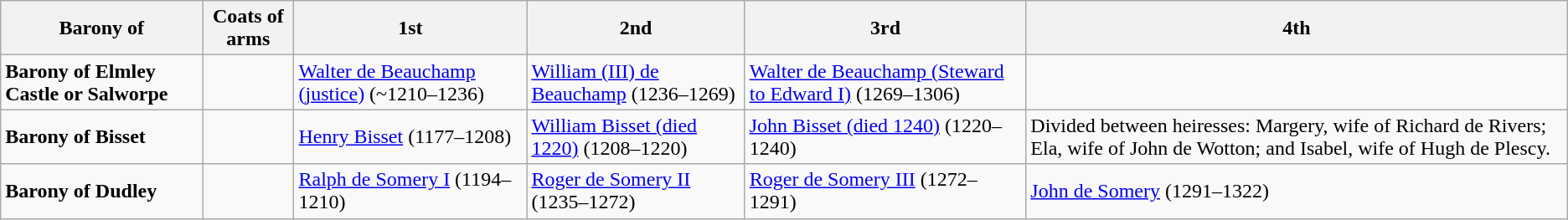<table class="wikitable">
<tr>
<th>Barony of</th>
<th>Coats of arms</th>
<th>1st</th>
<th>2nd</th>
<th>3rd</th>
<th>4th</th>
</tr>
<tr>
<td><strong>Barony of Elmley Castle or Salworpe</strong></td>
<td>  </td>
<td><a href='#'>Walter de Beauchamp (justice)</a> (~1210–1236)</td>
<td><a href='#'>William (III) de Beauchamp</a> (1236–1269)</td>
<td><a href='#'>Walter de Beauchamp (Steward to Edward I)</a> (1269–1306)</td>
<td></td>
</tr>
<tr>
<td><strong>Barony of Bisset</strong></td>
<td></td>
<td><a href='#'>Henry Bisset</a> (1177–1208)</td>
<td><a href='#'>William Bisset (died 1220)</a> (1208–1220)</td>
<td><a href='#'>John Bisset (died 1240)</a> (1220–1240)</td>
<td>Divided between heiresses: Margery, wife of Richard de Rivers; Ela, wife of John de Wotton; and Isabel, wife of Hugh de Plescy.</td>
</tr>
<tr>
<td><strong>Barony of Dudley</strong></td>
<td></td>
<td><a href='#'>Ralph de Somery I</a> (1194–1210)</td>
<td><a href='#'>Roger de Somery II</a> (1235–1272)</td>
<td><a href='#'>Roger de Somery III</a> (1272–1291)</td>
<td><a href='#'>John de Somery</a> (1291–1322)</td>
</tr>
</table>
